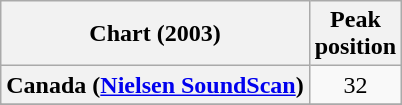<table class="wikitable sortable plainrowheaders" style="text-align:center">
<tr>
<th scope="col">Chart (2003)</th>
<th scope="col">Peak<br>position</th>
</tr>
<tr>
<th scope="row">Canada (<a href='#'>Nielsen SoundScan</a>)</th>
<td align="center">32</td>
</tr>
<tr>
</tr>
<tr>
</tr>
<tr>
</tr>
<tr>
</tr>
<tr>
</tr>
<tr>
</tr>
</table>
